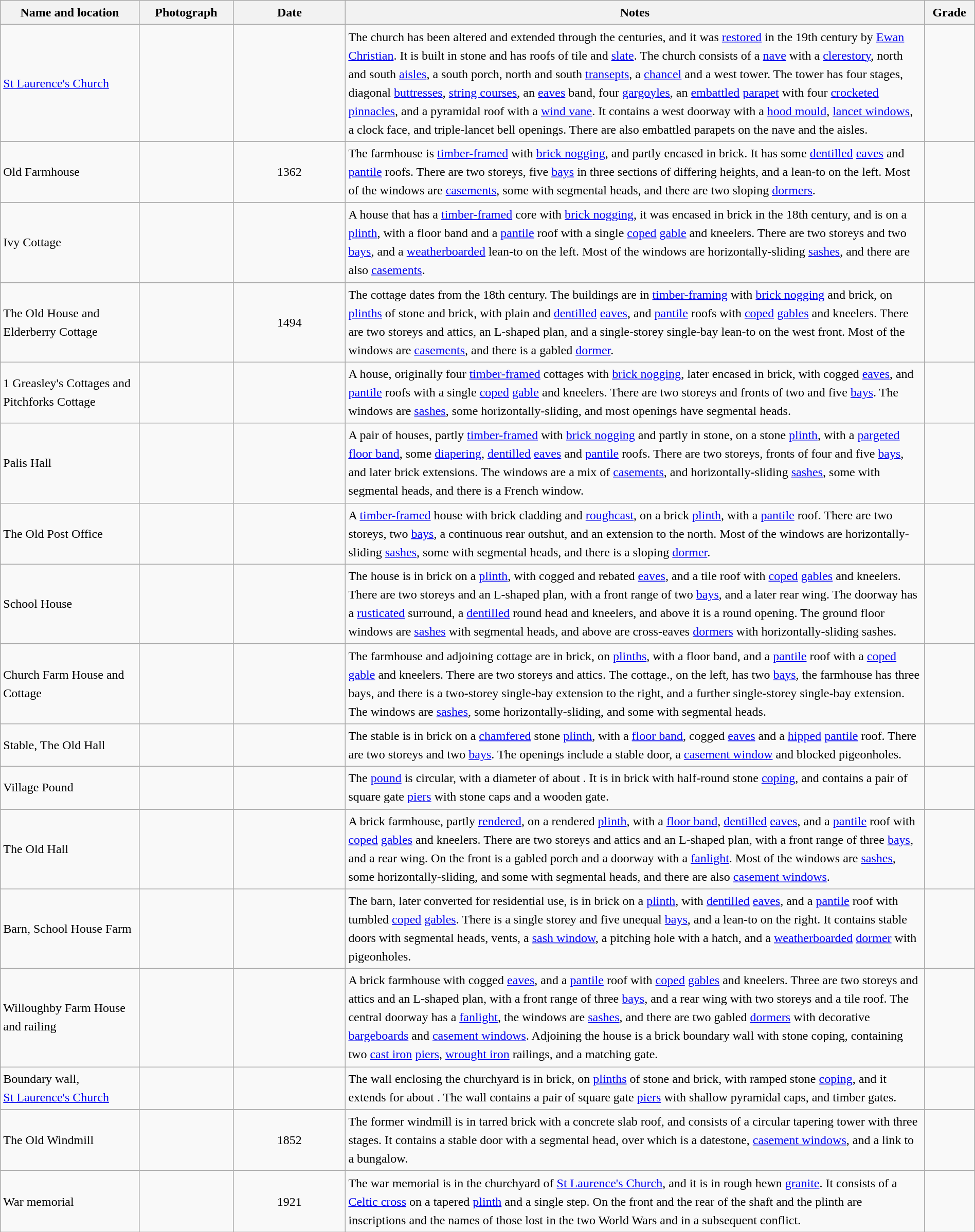<table class="wikitable sortable plainrowheaders" style="width:100%; border:0px; text-align:left; line-height:150%">
<tr>
<th scope="col"  style="width:150px">Name and location</th>
<th scope="col"  style="width:100px" class="unsortable">Photograph</th>
<th scope="col"  style="width:120px">Date</th>
<th scope="col"  style="width:650px" class="unsortable">Notes</th>
<th scope="col"  style="width:50px">Grade</th>
</tr>
<tr>
<td><a href='#'>St Laurence's Church</a><br><small></small></td>
<td></td>
<td align="center"></td>
<td>The church has been altered and extended through the centuries, and it was <a href='#'>restored</a> in the 19th century by <a href='#'>Ewan Christian</a>.  It is built in stone and has roofs of tile and <a href='#'>slate</a>.  The church consists of a <a href='#'>nave</a> with a <a href='#'>clerestory</a>, north and south <a href='#'>aisles</a>, a south porch, north and south <a href='#'>transepts</a>, a <a href='#'>chancel</a> and a west tower.  The tower has four stages, diagonal <a href='#'>buttresses</a>, <a href='#'>string courses</a>, an <a href='#'>eaves</a> band, four <a href='#'>gargoyles</a>, an <a href='#'>embattled</a> <a href='#'>parapet</a> with four <a href='#'>crocketed</a> <a href='#'>pinnacles</a>, and a pyramidal roof with a <a href='#'>wind vane</a>.  It contains a west doorway with a <a href='#'>hood mould</a>, <a href='#'>lancet windows</a>, a clock face, and triple-lancet bell openings.  There are also embattled parapets on the nave and the aisles.</td>
<td align="center" ></td>
</tr>
<tr>
<td>Old Farmhouse<br><small></small></td>
<td></td>
<td align="center">1362</td>
<td>The farmhouse is <a href='#'>timber-framed</a> with <a href='#'>brick nogging</a>, and partly encased in brick.  It has some <a href='#'>dentilled</a> <a href='#'>eaves</a> and <a href='#'>pantile</a> roofs.  There are two storeys, five <a href='#'>bays</a> in three sections of differing heights, and a lean-to on the left.  Most of the windows are <a href='#'>casements</a>, some with segmental heads, and there are two sloping <a href='#'>dormers</a>.</td>
<td align="center" ></td>
</tr>
<tr>
<td>Ivy Cottage<br><small></small></td>
<td></td>
<td align="center"></td>
<td>A house that has a <a href='#'>timber-framed</a> core with <a href='#'>brick nogging</a>, it was encased in brick in the 18th century, and is on a <a href='#'>plinth</a>, with a floor band and a <a href='#'>pantile</a> roof with a single <a href='#'>coped</a> <a href='#'>gable</a> and kneelers.  There are two storeys and two <a href='#'>bays</a>, and a <a href='#'>weatherboarded</a> lean-to on the left.  Most of the windows are horizontally-sliding <a href='#'>sashes</a>, and there are also <a href='#'>casements</a>.</td>
<td align="center" ></td>
</tr>
<tr>
<td>The Old House and Elderberry Cottage<br><small></small></td>
<td></td>
<td align="center">1494</td>
<td>The cottage dates from the 18th century. The buildings are in <a href='#'>timber-framing</a> with <a href='#'>brick nogging</a> and brick, on <a href='#'>plinths</a> of stone and brick, with plain and <a href='#'>dentilled</a> <a href='#'>eaves</a>, and <a href='#'>pantile</a> roofs with <a href='#'>coped</a> <a href='#'>gables</a> and kneelers.  There are two storeys and attics, an L-shaped plan, and a single-storey single-bay lean-to on the west front.  Most of the windows are <a href='#'>casements</a>, and there is a gabled <a href='#'>dormer</a>.</td>
<td align="center" ></td>
</tr>
<tr>
<td>1 Greasley's Cottages and<br>Pitchforks Cottage<br><small></small></td>
<td></td>
<td align="center"></td>
<td>A house, originally four <a href='#'>timber-framed</a> cottages with <a href='#'>brick nogging</a>, later encased in brick, with cogged <a href='#'>eaves</a>, and <a href='#'>pantile</a> roofs with a single <a href='#'>coped</a> <a href='#'>gable</a> and kneelers.  There are two storeys and fronts of two and five <a href='#'>bays</a>.  The windows are <a href='#'>sashes</a>, some horizontally-sliding, and most openings have segmental heads.</td>
<td align="center" ></td>
</tr>
<tr>
<td>Palis Hall<br><small></small></td>
<td></td>
<td align="center"></td>
<td>A pair of houses, partly <a href='#'>timber-framed</a> with <a href='#'>brick nogging</a> and partly in stone, on a stone <a href='#'>plinth</a>, with a <a href='#'>pargeted</a> <a href='#'>floor band</a>, some <a href='#'>diapering</a>, <a href='#'>dentilled</a> <a href='#'>eaves</a> and <a href='#'>pantile</a> roofs.  There are two storeys, fronts of four and five <a href='#'>bays</a>, and later brick extensions.  The windows are a mix of <a href='#'>casements</a>, and horizontally-sliding <a href='#'>sashes</a>, some with segmental heads, and there is a French window.</td>
<td align="center" ></td>
</tr>
<tr>
<td>The Old Post Office<br><small></small></td>
<td></td>
<td align="center"></td>
<td>A <a href='#'>timber-framed</a> house with brick cladding and <a href='#'>roughcast</a>, on a brick <a href='#'>plinth</a>, with a <a href='#'>pantile</a> roof.  There are two storeys, two <a href='#'>bays</a>, a continuous rear outshut, and an extension to the north.  Most of the windows are horizontally-sliding <a href='#'>sashes</a>, some with segmental heads, and there is a sloping <a href='#'>dormer</a>.</td>
<td align="center" ></td>
</tr>
<tr>
<td>School House<br><small></small></td>
<td></td>
<td align="center"></td>
<td>The house is in brick on a <a href='#'>plinth</a>, with cogged and rebated <a href='#'>eaves</a>, and a tile roof with <a href='#'>coped</a> <a href='#'>gables</a> and kneelers.  There are two storeys and an L-shaped plan, with a front range of two <a href='#'>bays</a>, and a later rear wing.  The doorway has a <a href='#'>rusticated</a> surround, a <a href='#'>dentilled</a> round head and kneelers, and above it is a round opening.  The ground floor windows are <a href='#'>sashes</a> with segmental heads, and above are cross-eaves <a href='#'>dormers</a> with horizontally-sliding sashes.</td>
<td align="center" ></td>
</tr>
<tr>
<td>Church Farm House and Cottage<br><small></small></td>
<td></td>
<td align="center"></td>
<td>The farmhouse and adjoining cottage are in brick, on <a href='#'>plinths</a>, with a floor band, and a <a href='#'>pantile</a> roof with a <a href='#'>coped</a> <a href='#'>gable</a> and kneelers.  There are two storeys and attics.  The cottage., on the left, has two <a href='#'>bays</a>, the farmhouse has three bays, and there is a two-storey single-bay extension to the right, and a further single-storey single-bay extension.  The windows are <a href='#'>sashes</a>, some horizontally-sliding, and some with segmental heads.</td>
<td align="center" ></td>
</tr>
<tr>
<td>Stable, The Old Hall<br><small></small></td>
<td></td>
<td align="center"></td>
<td>The stable is in brick on a <a href='#'>chamfered</a> stone <a href='#'>plinth</a>, with a <a href='#'>floor band</a>, cogged <a href='#'>eaves</a> and a <a href='#'>hipped</a> <a href='#'>pantile</a> roof.  There are two storeys and two <a href='#'>bays</a>.  The openings include a stable door, a <a href='#'>casement window</a> and blocked pigeonholes.</td>
<td align="center" ></td>
</tr>
<tr>
<td>Village Pound<br><small></small></td>
<td></td>
<td align="center"></td>
<td>The <a href='#'>pound</a> is circular, with a diameter of about .  It is in brick with half-round stone <a href='#'>coping</a>, and contains a pair of square gate <a href='#'>piers</a> with stone caps and a wooden gate.</td>
<td align="center" ></td>
</tr>
<tr>
<td>The Old Hall<br><small></small></td>
<td></td>
<td align="center"></td>
<td>A brick farmhouse, partly <a href='#'>rendered</a>, on a rendered <a href='#'>plinth</a>, with a <a href='#'>floor band</a>, <a href='#'>dentilled</a> <a href='#'>eaves</a>, and a <a href='#'>pantile</a> roof with <a href='#'>coped</a> <a href='#'>gables</a> and kneelers.  There are two storeys and attics and an L-shaped plan, with a front range of three <a href='#'>bays</a>, and a rear wing.  On the front is a gabled porch and a doorway with a <a href='#'>fanlight</a>.  Most of the windows are <a href='#'>sashes</a>, some horizontally-sliding, and some with segmental heads, and there are also <a href='#'>casement windows</a>.</td>
<td align="center" ></td>
</tr>
<tr>
<td>Barn, School House Farm<br><small></small></td>
<td></td>
<td align="center"></td>
<td>The barn, later converted for residential use, is in brick on a <a href='#'>plinth</a>, with <a href='#'>dentilled</a> <a href='#'>eaves</a>, and a <a href='#'>pantile</a> roof with tumbled <a href='#'>coped</a> <a href='#'>gables</a>.  There is a single storey and five unequal <a href='#'>bays</a>, and a lean-to on the right.  It contains stable doors with segmental heads, vents, a <a href='#'>sash window</a>, a pitching hole with a hatch, and a <a href='#'>weatherboarded</a> <a href='#'>dormer</a> with pigeonholes.</td>
<td align="center" ></td>
</tr>
<tr>
<td>Willoughby Farm House and railing<br><small></small></td>
<td></td>
<td align="center"></td>
<td>A brick farmhouse with cogged <a href='#'>eaves</a>, and a <a href='#'>pantile</a> roof with <a href='#'>coped</a> <a href='#'>gables</a> and kneelers.  Three are two storeys and attics and an L-shaped plan, with a front range of three <a href='#'>bays</a>, and a rear wing with two storeys and a tile roof.  The central doorway has a <a href='#'>fanlight</a>, the windows are <a href='#'>sashes</a>, and there are two gabled <a href='#'>dormers</a> with decorative <a href='#'>bargeboards</a> and <a href='#'>casement windows</a>.  Adjoining the  house is a brick boundary wall with stone coping, containing two <a href='#'>cast iron</a> <a href='#'>piers</a>, <a href='#'>wrought iron</a> railings, and a matching gate.</td>
<td align="center" ></td>
</tr>
<tr>
<td>Boundary wall,<br><a href='#'>St Laurence's Church</a><br><small></small></td>
<td></td>
<td align="center"></td>
<td>The wall enclosing the churchyard is in brick, on <a href='#'>plinths</a> of stone and brick, with ramped stone <a href='#'>coping</a>, and it extends for about .  The wall contains a pair of square gate <a href='#'>piers</a> with shallow pyramidal caps, and timber gates.</td>
<td align="center" ></td>
</tr>
<tr>
<td>The Old Windmill<br><small></small></td>
<td></td>
<td align="center">1852</td>
<td>The former windmill is in tarred brick with a concrete slab roof, and consists of a circular tapering tower with three stages.  It contains a stable door with a segmental head, over which is a datestone, <a href='#'>casement windows</a>, and a link to a bungalow.</td>
<td align="center" ></td>
</tr>
<tr>
<td>War memorial<br><small></small></td>
<td></td>
<td align="center">1921</td>
<td>The war memorial is in the churchyard of <a href='#'>St Laurence's Church</a>, and it is in rough hewn <a href='#'>granite</a>.  It consists of a <a href='#'>Celtic cross</a> on a tapered <a href='#'>plinth</a> and a single step.  On the front and the rear of the shaft and the plinth are inscriptions and the names of those lost in the two World Wars and in a subsequent conflict.</td>
<td align="center" ></td>
</tr>
<tr>
</tr>
</table>
